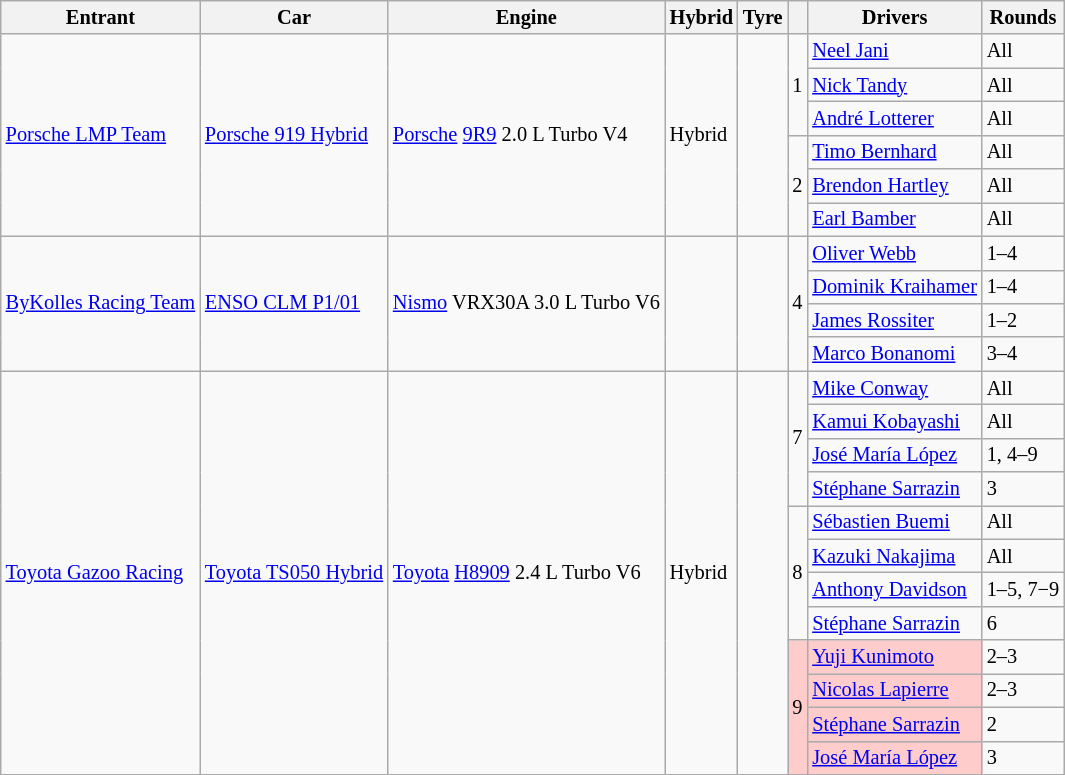<table class="wikitable" style="font-size: 85%">
<tr>
<th>Entrant</th>
<th>Car</th>
<th>Engine</th>
<th>Hybrid</th>
<th>Tyre</th>
<th></th>
<th>Drivers</th>
<th>Rounds</th>
</tr>
<tr>
<td rowspan=6> <a href='#'>Porsche LMP Team</a></td>
<td rowspan=6><a href='#'>Porsche 919 Hybrid</a></td>
<td rowspan=6><a href='#'>Porsche</a> <a href='#'>9R9</a> 2.0 L Turbo V4</td>
<td rowspan=6>Hybrid</td>
<td rowspan=6></td>
<td rowspan=3>1</td>
<td> <a href='#'>Neel Jani</a></td>
<td>All</td>
</tr>
<tr>
<td> <a href='#'>Nick Tandy</a></td>
<td>All</td>
</tr>
<tr>
<td> <a href='#'>André Lotterer</a></td>
<td>All</td>
</tr>
<tr>
<td rowspan=3>2</td>
<td> <a href='#'>Timo Bernhard</a></td>
<td>All</td>
</tr>
<tr>
<td> <a href='#'>Brendon Hartley</a></td>
<td>All</td>
</tr>
<tr>
<td> <a href='#'>Earl Bamber</a></td>
<td>All</td>
</tr>
<tr>
<td rowspan=4> <a href='#'>ByKolles Racing Team</a></td>
<td rowspan=4><a href='#'>ENSO CLM P1/01</a></td>
<td rowspan=4><a href='#'>Nismo</a> VRX30A 3.0 L Turbo V6</td>
<td rowspan=4></td>
<td rowspan=4></td>
<td rowspan=4>4</td>
<td> <a href='#'>Oliver Webb</a></td>
<td>1–4</td>
</tr>
<tr>
<td> <a href='#'>Dominik Kraihamer</a></td>
<td>1–4</td>
</tr>
<tr>
<td> <a href='#'>James Rossiter</a></td>
<td>1–2</td>
</tr>
<tr>
<td> <a href='#'>Marco Bonanomi</a></td>
<td>3–4</td>
</tr>
<tr>
<td rowspan=12> <a href='#'>Toyota Gazoo Racing</a></td>
<td rowspan=12><a href='#'>Toyota TS050 Hybrid</a></td>
<td rowspan=12><a href='#'>Toyota</a> <a href='#'>H8909</a> 2.4 L Turbo V6</td>
<td rowspan=12>Hybrid</td>
<td rowspan=12></td>
<td rowspan=4>7</td>
<td> <a href='#'>Mike Conway</a></td>
<td>All</td>
</tr>
<tr>
<td> <a href='#'>Kamui Kobayashi</a></td>
<td>All</td>
</tr>
<tr>
<td> <a href='#'>José María López</a></td>
<td>1, 4–9</td>
</tr>
<tr>
<td> <a href='#'>Stéphane Sarrazin</a></td>
<td>3</td>
</tr>
<tr>
<td rowspan=4>8</td>
<td> <a href='#'>Sébastien Buemi</a></td>
<td>All</td>
</tr>
<tr>
<td> <a href='#'>Kazuki Nakajima</a></td>
<td>All</td>
</tr>
<tr>
<td> <a href='#'>Anthony Davidson</a></td>
<td>1–5, 7−9</td>
</tr>
<tr>
<td> <a href='#'>Stéphane Sarrazin</a></td>
<td>6</td>
</tr>
<tr>
<td style="background-color: #ffcccc" rowspan=4>9</td>
<td style="background-color: #ffcccc"> <a href='#'>Yuji Kunimoto</a></td>
<td>2–3</td>
</tr>
<tr>
<td style="background-color: #ffcccc"> <a href='#'>Nicolas Lapierre</a></td>
<td>2–3</td>
</tr>
<tr>
<td style="background-color: #ffcccc"> <a href='#'>Stéphane Sarrazin</a></td>
<td>2</td>
</tr>
<tr>
<td style="background-color: #ffcccc"> <a href='#'>José María López</a></td>
<td>3</td>
</tr>
</table>
